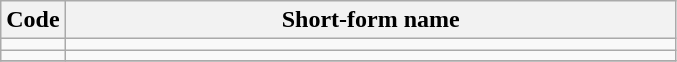<table class="wikitable sortable">
<tr>
<th>Code</th>
<th width=400px>Short-form name</th>
</tr>
<tr>
<td></td>
<td></td>
</tr>
<tr>
<td></td>
<td></td>
</tr>
<tr>
</tr>
</table>
